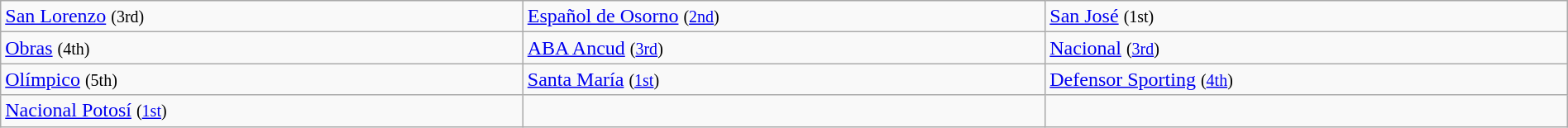<table class="wikitable" width="100%">
<tr>
<td width="25%"> <a href='#'>San Lorenzo</a> <small>(3rd)</small></td>
<td width="25%"> <a href='#'>Español de Osorno</a> <small>(<a href='#'>2nd</a>)</small></td>
<td width="25%"> <a href='#'>San José</a> <small>(1st)</small></td>
</tr>
<tr>
<td> <a href='#'>Obras</a> <small>(4th)</small></td>
<td> <a href='#'>ABA Ancud</a> <small>(<a href='#'>3rd</a>)</small></td>
<td> <a href='#'>Nacional</a> <small>(<a href='#'>3rd</a>)</small></td>
</tr>
<tr>
<td> <a href='#'>Olímpico</a> <small>(5th)</small></td>
<td> <a href='#'>Santa María</a> <small>(<a href='#'>1st</a>)</small></td>
<td> <a href='#'>Defensor Sporting</a> <small>(<a href='#'>4th</a>)</small></td>
</tr>
<tr>
<td> <a href='#'>Nacional Potosí</a> <small>(<a href='#'>1st</a>)</small></td>
<td></td>
<td></td>
</tr>
</table>
